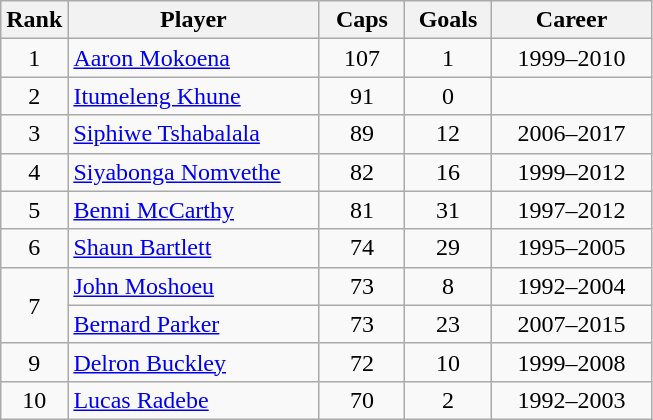<table class="wikitable sortable" style="text-align: center;">
<tr>
<th width=30px>Rank</th>
<th width=160px>Player</th>
<th width=50px>Caps</th>
<th width=50px>Goals</th>
<th width=100px>Career</th>
</tr>
<tr>
<td>1</td>
<td align=left><a href='#'>Aaron Mokoena</a></td>
<td>107</td>
<td>1</td>
<td>1999–2010</td>
</tr>
<tr>
<td>2</td>
<td align=left><a href='#'>Itumeleng Khune</a></td>
<td>91</td>
<td>0</td>
<td></td>
</tr>
<tr>
<td>3</td>
<td align=left><a href='#'>Siphiwe Tshabalala</a></td>
<td>89</td>
<td>12</td>
<td>2006–2017</td>
</tr>
<tr>
<td>4</td>
<td align=left><a href='#'>Siyabonga Nomvethe</a></td>
<td>82</td>
<td>16</td>
<td>1999–2012</td>
</tr>
<tr>
<td>5</td>
<td align=left><a href='#'>Benni McCarthy</a></td>
<td>81</td>
<td>31</td>
<td>1997–2012</td>
</tr>
<tr>
<td>6</td>
<td align=left><a href='#'>Shaun Bartlett</a></td>
<td>74</td>
<td>29</td>
<td>1995–2005</td>
</tr>
<tr>
<td rowspan=2>7</td>
<td align=left><a href='#'>John Moshoeu</a></td>
<td>73</td>
<td>8</td>
<td>1992–2004</td>
</tr>
<tr>
<td align=left><a href='#'>Bernard Parker</a></td>
<td>73</td>
<td>23</td>
<td>2007–2015</td>
</tr>
<tr>
<td>9</td>
<td align=left><a href='#'>Delron Buckley</a></td>
<td>72</td>
<td>10</td>
<td>1999–2008</td>
</tr>
<tr>
<td>10</td>
<td align=left><a href='#'>Lucas Radebe</a></td>
<td>70</td>
<td>2</td>
<td>1992–2003</td>
</tr>
</table>
